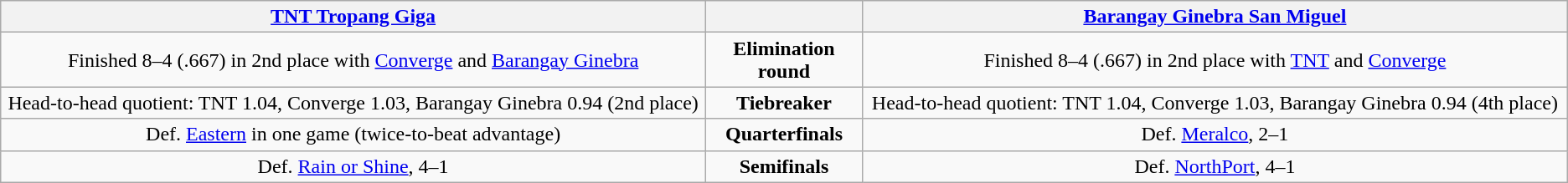<table class=wikitable style="text-align:center">
<tr>
<th width=45%><a href='#'>TNT Tropang Giga</a></th>
<th></th>
<th width=45%><a href='#'>Barangay Ginebra San Miguel</a></th>
</tr>
<tr>
<td>Finished 8–4 (.667) in 2nd place with <a href='#'>Converge</a> and <a href='#'>Barangay Ginebra</a></td>
<td><strong>Elimination round</strong></td>
<td>Finished 8–4 (.667) in 2nd place with <a href='#'>TNT</a> and <a href='#'>Converge</a></td>
</tr>
<tr>
<td>Head-to-head quotient: TNT 1.04, Converge 1.03, Barangay Ginebra 0.94 (2nd place)</td>
<td><strong>Tiebreaker</strong></td>
<td>Head-to-head quotient: TNT 1.04, Converge 1.03, Barangay Ginebra 0.94 (4th place)</td>
</tr>
<tr>
<td>Def. <a href='#'>Eastern</a> in one game (twice-to-beat advantage)</td>
<td><strong>Quarterfinals</strong></td>
<td>Def. <a href='#'>Meralco</a>, 2–1</td>
</tr>
<tr>
<td>Def. <a href='#'>Rain or Shine</a>, 4–1</td>
<td><strong>Semifinals</strong></td>
<td>Def. <a href='#'>NorthPort</a>, 4–1</td>
</tr>
</table>
